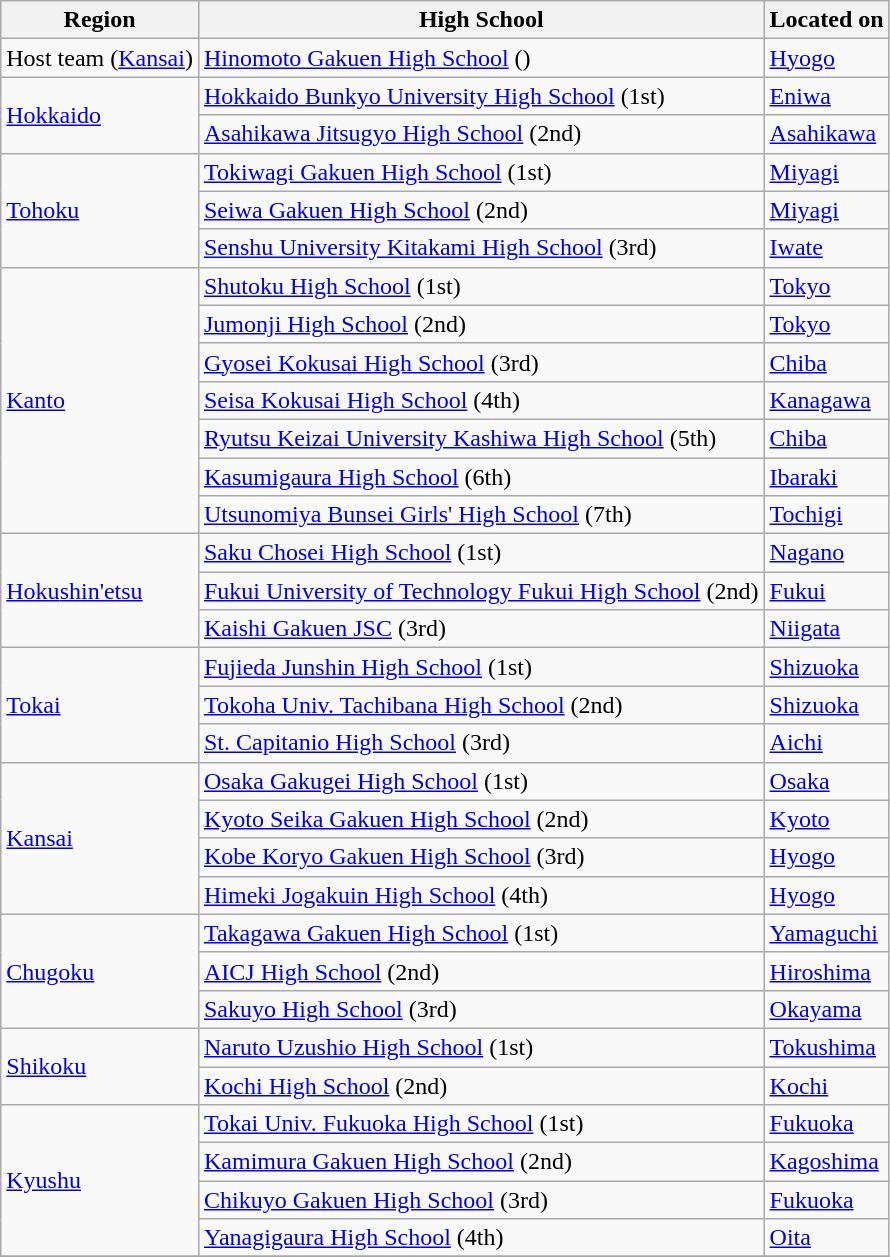<table class="wikitable sortable" style="text-align:left;">
<tr>
<th>Region</th>
<th>High School</th>
<th>Located on</th>
</tr>
<tr>
<td>Host team (<a href='#'>Kansai</a>)</td>
<td><a href='#'>Hinomoto Gakuen High School</a> ()</td>
<td><a href='#'>Hyogo</a></td>
</tr>
<tr>
<td rowspan=2><a href='#'>Hokkaido</a></td>
<td><a href='#'>Hokkaido Bunkyo University High School</a> (1st)</td>
<td><a href='#'>Eniwa</a></td>
</tr>
<tr>
<td><a href='#'>Asahikawa Jitsugyo High School</a> (2nd)</td>
<td><a href='#'>Asahikawa</a></td>
</tr>
<tr>
<td rowspan=3><a href='#'>Tohoku</a></td>
<td><a href='#'>Tokiwagi Gakuen High School</a> (1st)</td>
<td><a href='#'>Miyagi</a></td>
</tr>
<tr>
<td><a href='#'>Seiwa Gakuen High School</a> (2nd)</td>
<td><a href='#'>Miyagi</a></td>
</tr>
<tr>
<td><a href='#'>Senshu University Kitakami High School</a> (3rd)</td>
<td><a href='#'>Iwate</a></td>
</tr>
<tr>
<td rowspan=7><a href='#'>Kanto</a></td>
<td><a href='#'>Shutoku High School</a> (1st)</td>
<td><a href='#'>Tokyo</a></td>
</tr>
<tr>
<td><a href='#'>Jumonji High School</a> (2nd)</td>
<td><a href='#'>Tokyo</a></td>
</tr>
<tr>
<td><a href='#'>Gyosei Kokusai High School</a> (3rd)</td>
<td><a href='#'>Chiba</a></td>
</tr>
<tr>
<td><a href='#'>Seisa Kokusai High School</a> (4th)</td>
<td><a href='#'>Kanagawa</a></td>
</tr>
<tr>
<td><a href='#'>Ryutsu Keizai University Kashiwa High School</a> (5th)</td>
<td><a href='#'>Chiba</a></td>
</tr>
<tr>
<td><a href='#'>Kasumigaura High School</a> (6th)</td>
<td><a href='#'>Ibaraki</a></td>
</tr>
<tr>
<td><a href='#'>Utsunomiya Bunsei Girls' High School</a> (7th)</td>
<td><a href='#'>Tochigi</a></td>
</tr>
<tr>
<td rowspan=3><a href='#'>Hoku</a><a href='#'>shin'etsu</a></td>
<td><a href='#'>Saku Chosei High School</a> (1st)</td>
<td><a href='#'>Nagano</a></td>
</tr>
<tr>
<td><a href='#'>Fukui University of Technology Fukui High School</a> (2nd)</td>
<td><a href='#'>Fukui</a></td>
</tr>
<tr>
<td><a href='#'>Kaishi Gakuen JSC</a> (3rd)</td>
<td><a href='#'>Niigata</a></td>
</tr>
<tr>
<td rowspan=3><a href='#'>Tokai</a></td>
<td><a href='#'>Fujieda Junshin High School</a> (1st)</td>
<td><a href='#'>Shizuoka</a></td>
</tr>
<tr>
<td><a href='#'>Tokoha Univ. Tachibana High School</a> (2nd)</td>
<td><a href='#'>Shizuoka</a></td>
</tr>
<tr>
<td><a href='#'>St. Capitanio High School</a> (3rd)</td>
<td><a href='#'>Aichi</a></td>
</tr>
<tr>
<td rowspan=4><a href='#'>Kansai</a></td>
<td><a href='#'>Osaka Gakugei High School</a> (1st)</td>
<td><a href='#'>Osaka</a></td>
</tr>
<tr>
<td><a href='#'>Kyoto Seika Gakuen High School</a> (2nd)</td>
<td><a href='#'>Kyoto</a></td>
</tr>
<tr>
<td><a href='#'>Kobe Koryo Gakuen High School</a> (3rd)</td>
<td><a href='#'>Hyogo</a></td>
</tr>
<tr>
<td><a href='#'>Himeki Jogakuin High School</a> (4th)</td>
<td><a href='#'>Hyogo</a></td>
</tr>
<tr>
<td rowspan=3><a href='#'>Chugoku</a></td>
<td><a href='#'>Takagawa Gakuen High School</a> (1st)</td>
<td><a href='#'>Yamaguchi</a></td>
</tr>
<tr>
<td><a href='#'>AICJ High School</a> (2nd)</td>
<td><a href='#'>Hiroshima</a></td>
</tr>
<tr>
<td><a href='#'>Sakuyo High School</a> (3rd)</td>
<td><a href='#'>Okayama</a></td>
</tr>
<tr>
<td rowspan=2><a href='#'>Shikoku</a></td>
<td><a href='#'>Naruto Uzushio High School</a> (1st)</td>
<td><a href='#'>Tokushima</a></td>
</tr>
<tr>
<td><a href='#'>Kochi High School</a> (2nd)</td>
<td><a href='#'>Kochi</a></td>
</tr>
<tr>
<td rowspan=4><a href='#'>Kyushu</a></td>
<td><a href='#'>Tokai Univ. Fukuoka High School</a> (1st)</td>
<td><a href='#'>Fukuoka</a></td>
</tr>
<tr>
<td><a href='#'>Kamimura Gakuen High School</a> (2nd)</td>
<td><a href='#'>Kagoshima</a></td>
</tr>
<tr>
<td><a href='#'>Chikuyo Gakuen High School</a> (3rd)</td>
<td><a href='#'>Fukuoka</a></td>
</tr>
<tr>
<td><a href='#'>Yanagigaura High School</a> (4th)</td>
<td><a href='#'>Oita</a></td>
</tr>
<tr>
</tr>
</table>
